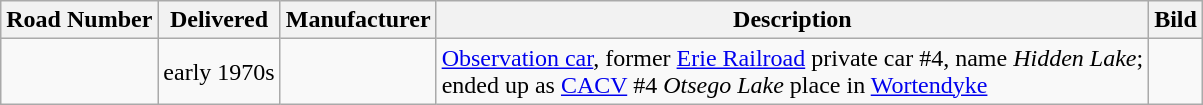<table class="wikitable sortable">
<tr>
<th>Road Number</th>
<th>Delivered</th>
<th>Manufacturer</th>
<th>Description</th>
<th>Bild</th>
</tr>
<tr>
<td></td>
<td>early 1970s</td>
<td></td>
<td><a href='#'>Observation car</a>, former <a href='#'>Erie Railroad</a> private car #4, name <em>Hidden Lake</em>; <br>ended up as <a href='#'>CACV</a> #4 <em>Otsego Lake</em> place in <a href='#'>Wortendyke</a></td>
<td></td>
</tr>
</table>
